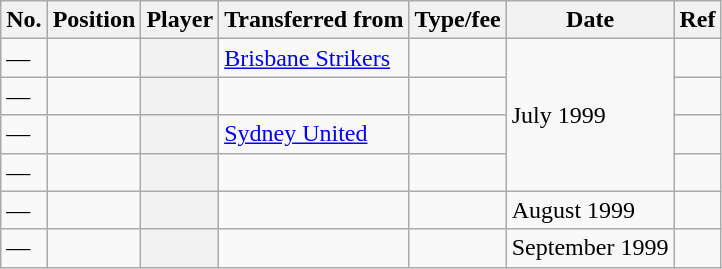<table class="wikitable plainrowheaders sortable" style="text-align:center; text-align:left">
<tr>
<th scope="col">No.</th>
<th scope="col">Position</th>
<th scope="col">Player</th>
<th scope="col">Transferred from</th>
<th scope="col">Type/fee</th>
<th scope="col">Date</th>
<th scope="col" class="unsortable">Ref</th>
</tr>
<tr>
<td>—</td>
<td></td>
<th scope="row"></th>
<td><a href='#'>Brisbane Strikers</a></td>
<td></td>
<td rowspan="4">July 1999</td>
<td></td>
</tr>
<tr>
<td>—</td>
<td></td>
<th scope="row"></th>
<td></td>
<td></td>
<td></td>
</tr>
<tr>
<td>—</td>
<td></td>
<th scope="row"></th>
<td><a href='#'>Sydney United</a></td>
<td></td>
<td></td>
</tr>
<tr>
<td>—</td>
<td></td>
<th scope="row"></th>
<td></td>
<td></td>
<td></td>
</tr>
<tr>
<td>—</td>
<td></td>
<th scope="row"></th>
<td></td>
<td></td>
<td>August 1999</td>
<td></td>
</tr>
<tr>
<td>—</td>
<td></td>
<th scope="row"></th>
<td></td>
<td></td>
<td>September 1999</td>
<td></td>
</tr>
</table>
